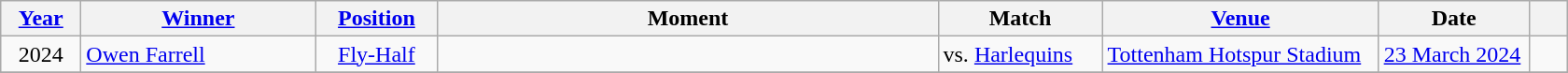<table class="wikitable">
<tr>
<th width=50><a href='#'>Year</a></th>
<th width=160><a href='#'>Winner</a></th>
<th width=80><a href='#'>Position</a></th>
<th width=350>Moment</th>
<th width=110>Match</th>
<th width=190><a href='#'>Venue</a></th>
<th width=100>Date</th>
<th width=20></th>
</tr>
<tr>
<td align=center>2024</td>
<td> <a href='#'>Owen Farrell</a></td>
<td align=center><a href='#'>Fly-Half</a></td>
<td align=center><strong></strong></td>
<td>vs. <a href='#'>Harlequins</a></td>
<td><a href='#'>Tottenham Hotspur Stadium</a></td>
<td><a href='#'>23 March 2024</a></td>
<td align=center></td>
</tr>
<tr>
</tr>
</table>
